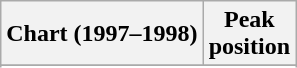<table class="wikitable sortable">
<tr>
<th align="left">Chart (1997–1998)</th>
<th align="center">Peak<br>position</th>
</tr>
<tr>
</tr>
<tr>
</tr>
</table>
